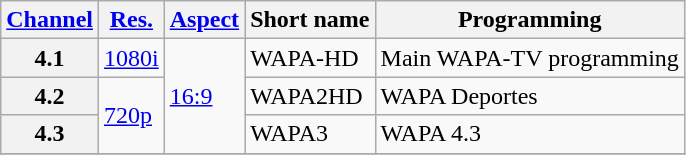<table class="wikitable">
<tr>
<th scope = "col"><a href='#'>Channel</a></th>
<th scope = "col"><a href='#'>Res.</a></th>
<th scope = "col"><a href='#'>Aspect</a></th>
<th scope = "col">Short name</th>
<th scope = "col">Programming</th>
</tr>
<tr>
<th scope = "row">4.1</th>
<td><a href='#'>1080i</a></td>
<td rowspan="3"><a href='#'>16:9</a></td>
<td>WAPA-HD</td>
<td>Main WAPA-TV programming</td>
</tr>
<tr>
<th scope = "row">4.2</th>
<td rowspan="2"><a href='#'>720p</a></td>
<td>WAPA2HD</td>
<td>WAPA Deportes</td>
</tr>
<tr>
<th scope = "row">4.3</th>
<td>WAPA3</td>
<td>WAPA 4.3</td>
</tr>
<tr>
</tr>
</table>
